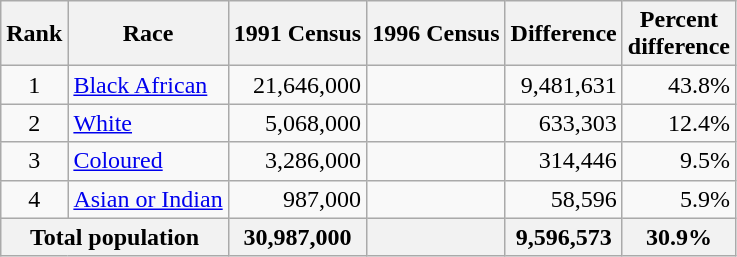<table class="wikitable sortable" style="text-align: right;">
<tr>
<th data-sort-type="number">Rank</th>
<th>Race</th>
<th>1991 Census</th>
<th>1996 Census</th>
<th data-sort-type="number">Difference</th>
<th data-sort-type="number">Percent<br>difference</th>
</tr>
<tr>
<td style="text-align: center;">1</td>
<td style="text-align: left;"><a href='#'>Black African</a></td>
<td>21,646,000</td>
<td></td>
<td> 9,481,631</td>
<td> 43.8%</td>
</tr>
<tr>
<td style="text-align: center;">2</td>
<td style="text-align: left;"><a href='#'>White</a></td>
<td>5,068,000</td>
<td></td>
<td> 633,303</td>
<td> 12.4%</td>
</tr>
<tr>
<td style="text-align: center;">3</td>
<td style="text-align: left;"><a href='#'>Coloured</a></td>
<td>3,286,000</td>
<td></td>
<td> 314,446</td>
<td> 9.5%</td>
</tr>
<tr>
<td style="text-align: center;">4</td>
<td style="text-align: left;"><a href='#'>Asian or Indian</a></td>
<td>987,000</td>
<td></td>
<td> 58,596</td>
<td> 5.9%</td>
</tr>
<tr>
<th colspan=2>Total population</th>
<th>30,987,000</th>
<th></th>
<th> 9,596,573</th>
<th> 30.9%</th>
</tr>
</table>
